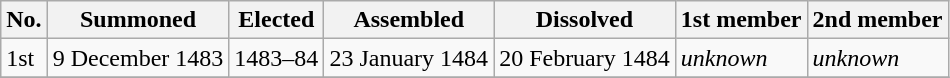<table class="wikitable">
<tr>
<th>No.</th>
<th>Summoned</th>
<th>Elected</th>
<th>Assembled</th>
<th>Dissolved</th>
<th>1st member</th>
<th>2nd member</th>
</tr>
<tr>
<td>1st</td>
<td>9 December 1483</td>
<td>1483–84</td>
<td>23 January 1484</td>
<td>20 February 1484</td>
<td><em>unknown</em></td>
<td><em>unknown</em></td>
</tr>
<tr>
</tr>
</table>
